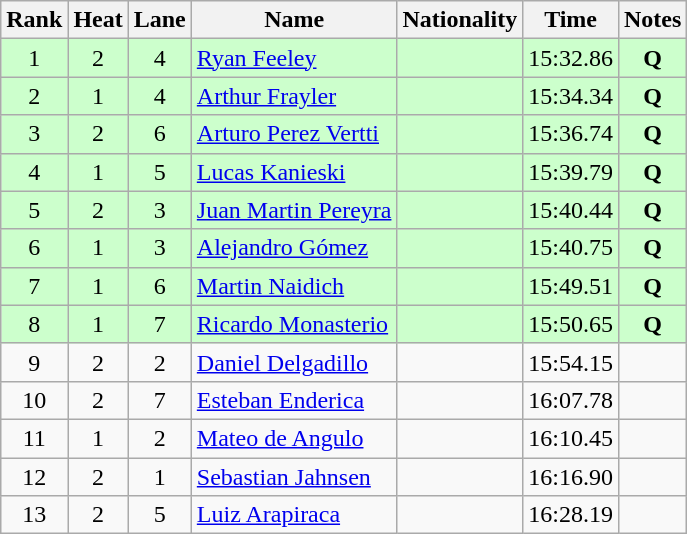<table class="wikitable sortable" style="text-align:center">
<tr>
<th>Rank</th>
<th>Heat</th>
<th>Lane</th>
<th>Name</th>
<th>Nationality</th>
<th>Time</th>
<th>Notes</th>
</tr>
<tr bgcolor=ccffcc>
<td>1</td>
<td>2</td>
<td>4</td>
<td align=left><a href='#'>Ryan Feeley</a></td>
<td align=left></td>
<td>15:32.86</td>
<td><strong>Q</strong></td>
</tr>
<tr bgcolor=ccffcc>
<td>2</td>
<td>1</td>
<td>4</td>
<td align=left><a href='#'>Arthur Frayler</a></td>
<td align=left></td>
<td>15:34.34</td>
<td><strong>Q</strong></td>
</tr>
<tr bgcolor=ccffcc>
<td>3</td>
<td>2</td>
<td>6</td>
<td align=left><a href='#'>Arturo Perez Vertti</a></td>
<td align=left></td>
<td>15:36.74</td>
<td><strong>Q</strong></td>
</tr>
<tr bgcolor=ccffcc>
<td>4</td>
<td>1</td>
<td>5</td>
<td align=left><a href='#'>Lucas Kanieski</a></td>
<td align=left></td>
<td>15:39.79</td>
<td><strong>Q</strong></td>
</tr>
<tr bgcolor=ccffcc>
<td>5</td>
<td>2</td>
<td>3</td>
<td align=left><a href='#'>Juan Martin Pereyra</a></td>
<td align=left></td>
<td>15:40.44</td>
<td><strong>Q</strong></td>
</tr>
<tr bgcolor=ccffcc>
<td>6</td>
<td>1</td>
<td>3</td>
<td align=left><a href='#'>Alejandro Gómez</a></td>
<td align=left></td>
<td>15:40.75</td>
<td><strong>Q</strong></td>
</tr>
<tr bgcolor=ccffcc>
<td>7</td>
<td>1</td>
<td>6</td>
<td align=left><a href='#'>Martin Naidich</a></td>
<td align=left></td>
<td>15:49.51</td>
<td><strong>Q</strong></td>
</tr>
<tr bgcolor=ccffcc>
<td>8</td>
<td>1</td>
<td>7</td>
<td align=left><a href='#'>Ricardo Monasterio</a></td>
<td align=left></td>
<td>15:50.65</td>
<td><strong>Q</strong></td>
</tr>
<tr>
<td>9</td>
<td>2</td>
<td>2</td>
<td align=left><a href='#'>Daniel Delgadillo</a></td>
<td align=left></td>
<td>15:54.15</td>
<td></td>
</tr>
<tr>
<td>10</td>
<td>2</td>
<td>7</td>
<td align=left><a href='#'>Esteban Enderica</a></td>
<td align=left></td>
<td>16:07.78</td>
<td></td>
</tr>
<tr>
<td>11</td>
<td>1</td>
<td>2</td>
<td align=left><a href='#'>Mateo de Angulo</a></td>
<td align=left></td>
<td>16:10.45</td>
<td></td>
</tr>
<tr>
<td>12</td>
<td>2</td>
<td>1</td>
<td align=left><a href='#'>Sebastian Jahnsen</a></td>
<td align=left></td>
<td>16:16.90</td>
<td></td>
</tr>
<tr>
<td>13</td>
<td>2</td>
<td>5</td>
<td align=left><a href='#'>Luiz Arapiraca</a></td>
<td align=left></td>
<td>16:28.19</td>
<td></td>
</tr>
</table>
